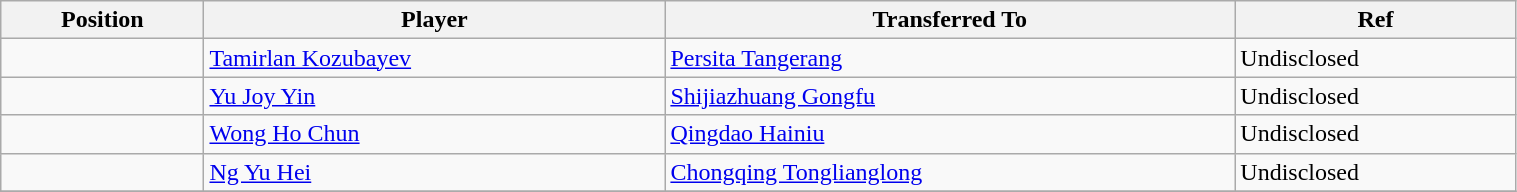<table class="wikitable sortable" style="width:80%; text-align:center; font-size:100%; text-align:left;">
<tr>
<th>Position</th>
<th>Player</th>
<th>Transferred To</th>
<th>Ref</th>
</tr>
<tr>
<td></td>
<td> <a href='#'>Tamirlan Kozubayev</a></td>
<td> <a href='#'>Persita Tangerang</a></td>
<td>Undisclosed</td>
</tr>
<tr>
<td></td>
<td> <a href='#'>Yu Joy Yin</a></td>
<td> <a href='#'>Shijiazhuang Gongfu</a></td>
<td>Undisclosed </td>
</tr>
<tr>
<td></td>
<td> <a href='#'>Wong Ho Chun</a></td>
<td> <a href='#'>Qingdao Hainiu</a></td>
<td>Undisclosed </td>
</tr>
<tr>
<td></td>
<td> <a href='#'>Ng Yu Hei</a></td>
<td> <a href='#'>Chongqing Tonglianglong</a></td>
<td>Undisclosed </td>
</tr>
<tr>
</tr>
</table>
